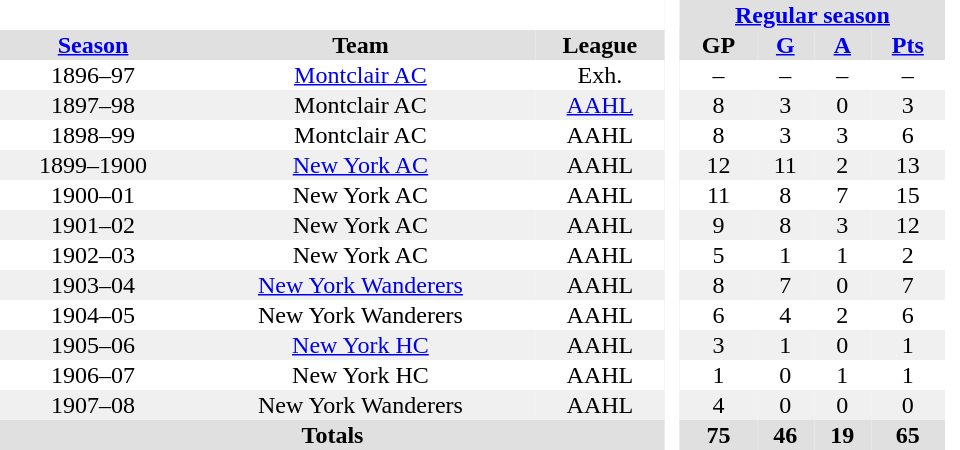<table border="0" cellpadding="1" cellspacing="0" style="text-align:center; width:40em">
<tr bgcolor="#e0e0e0">
<th colspan="3" bgcolor="#ffffff"> </th>
<th rowspan="99" bgcolor="#ffffff"> </th>
<th colspan="5"><a href='#'>Regular season</a></th>
<th rowspan="99" bgcolor="#ffffff"> </th>
</tr>
<tr bgcolor="#e0e0e0">
<th><a href='#'>Season</a></th>
<th>Team</th>
<th>League</th>
<th>GP</th>
<th><a href='#'>G</a></th>
<th><a href='#'>A</a></th>
<th><a href='#'>Pts</a></th>
</tr>
<tr>
<td>1896–97</td>
<td><a href='#'>Montclair AC</a></td>
<td>Exh.</td>
<td>–</td>
<td>–</td>
<td>–</td>
<td>–</td>
</tr>
<tr bgcolor="#f0f0f0">
<td>1897–98</td>
<td>Montclair AC</td>
<td><a href='#'>AAHL</a></td>
<td>8</td>
<td>3</td>
<td>0</td>
<td>3</td>
</tr>
<tr>
<td>1898–99</td>
<td>Montclair AC</td>
<td>AAHL</td>
<td>8</td>
<td>3</td>
<td>3</td>
<td>6</td>
</tr>
<tr bgcolor="#f0f0f0">
<td>1899–1900</td>
<td><a href='#'>New York AC</a></td>
<td>AAHL</td>
<td>12</td>
<td>11</td>
<td>2</td>
<td>13</td>
</tr>
<tr>
<td>1900–01</td>
<td>New York AC</td>
<td>AAHL</td>
<td>11</td>
<td>8</td>
<td>7</td>
<td>15</td>
</tr>
<tr bgcolor="#f0f0f0">
<td>1901–02</td>
<td>New York AC</td>
<td>AAHL</td>
<td>9</td>
<td>8</td>
<td>3</td>
<td>12</td>
</tr>
<tr>
<td>1902–03</td>
<td>New York AC</td>
<td>AAHL</td>
<td>5</td>
<td>1</td>
<td>1</td>
<td>2</td>
</tr>
<tr bgcolor="#f0f0f0">
<td>1903–04</td>
<td><a href='#'>New York Wanderers</a></td>
<td>AAHL</td>
<td>8</td>
<td>7</td>
<td>0</td>
<td>7</td>
</tr>
<tr>
<td>1904–05</td>
<td>New York Wanderers</td>
<td>AAHL</td>
<td>6</td>
<td>4</td>
<td>2</td>
<td>6</td>
</tr>
<tr bgcolor="#f0f0f0">
<td>1905–06</td>
<td><a href='#'>New York HC</a></td>
<td>AAHL</td>
<td>3</td>
<td>1</td>
<td>0</td>
<td>1</td>
</tr>
<tr>
<td>1906–07</td>
<td>New York HC</td>
<td>AAHL</td>
<td>1</td>
<td>0</td>
<td>1</td>
<td>1</td>
</tr>
<tr bgcolor="#f0f0f0">
<td>1907–08</td>
<td>New York Wanderers</td>
<td>AAHL</td>
<td>4</td>
<td>0</td>
<td>0</td>
<td>0</td>
</tr>
<tr bgcolor="#E0E0E0">
<th colspan="3">Totals</th>
<th>75</th>
<th>46</th>
<th>19</th>
<th>65</th>
</tr>
</table>
